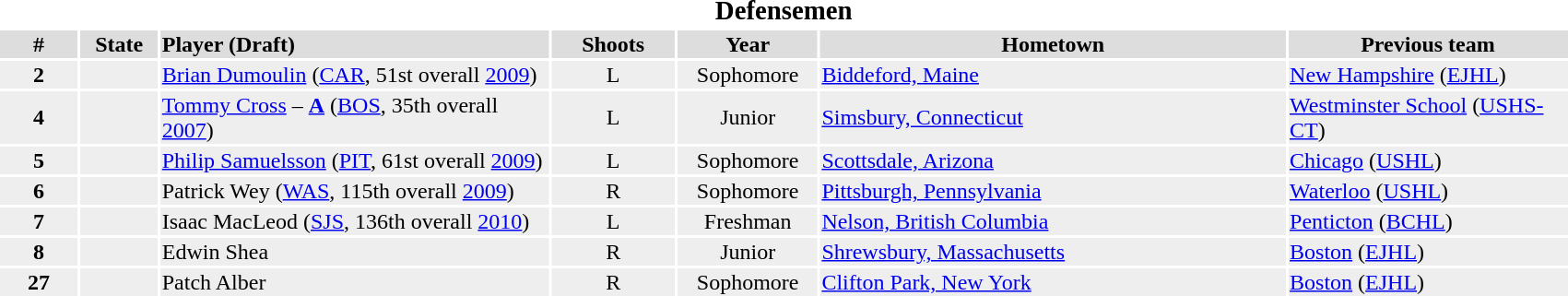<table width=90%>
<tr>
<th colspan=7 style="text-align:center;"><big>Defensemen</big></th>
</tr>
<tr bgcolor="#dddddd">
<th width=5%>#</th>
<th width=5%>State</th>
<td align=left!!width=15%><strong>Player (Draft)</strong></td>
<th width=8%>Shoots</th>
<th width=9%>Year</th>
<th width=30%>Hometown</th>
<th width=18%>Previous team</th>
</tr>
<tr bgcolor="#eeeeee">
<td align=center><strong>2</strong></td>
<td align=center></td>
<td><a href='#'>Brian Dumoulin</a> (<a href='#'>CAR</a>, 51st overall <a href='#'>2009</a>)</td>
<td align=center>L</td>
<td align=center>Sophomore</td>
<td><a href='#'>Biddeford, Maine</a></td>
<td><a href='#'>New Hampshire</a> (<a href='#'>EJHL</a>)</td>
</tr>
<tr bgcolor="#eeeeee">
<td align=center><strong>4</strong></td>
<td align=center></td>
<td><a href='#'>Tommy Cross</a> – <strong><a href='#'>A</a></strong> (<a href='#'>BOS</a>, 35th overall <a href='#'>2007</a>)</td>
<td align=center>L</td>
<td align=center>Junior</td>
<td><a href='#'>Simsbury, Connecticut</a></td>
<td><a href='#'>Westminster School</a> (<a href='#'>USHS-CT</a>)</td>
</tr>
<tr bgcolor="#eeeeee">
<td align=center><strong>5</strong></td>
<td align=center></td>
<td><a href='#'>Philip Samuelsson</a> (<a href='#'>PIT</a>, 61st overall <a href='#'>2009</a>)</td>
<td align=center>L</td>
<td align=center>Sophomore</td>
<td><a href='#'>Scottsdale, Arizona</a></td>
<td><a href='#'>Chicago</a> (<a href='#'>USHL</a>)</td>
</tr>
<tr bgcolor="#eeeeee">
<td align=center><strong>6</strong></td>
<td align=center></td>
<td>Patrick Wey (<a href='#'>WAS</a>, 115th overall <a href='#'>2009</a>)</td>
<td align=center>R</td>
<td align=center>Sophomore</td>
<td><a href='#'>Pittsburgh, Pennsylvania</a></td>
<td><a href='#'>Waterloo</a> (<a href='#'>USHL</a>)</td>
</tr>
<tr bgcolor="#eeeeee">
<td align=center><strong>7</strong></td>
<td align=center></td>
<td>Isaac MacLeod (<a href='#'>SJS</a>, 136th overall <a href='#'>2010</a>)</td>
<td align=center>L</td>
<td align=center>Freshman</td>
<td><a href='#'>Nelson, British Columbia</a></td>
<td><a href='#'>Penticton</a> (<a href='#'>BCHL</a>)</td>
</tr>
<tr bgcolor="#eeeeee">
<td align=center><strong>8</strong></td>
<td align=center></td>
<td>Edwin Shea</td>
<td align=center>R</td>
<td align=center>Junior</td>
<td><a href='#'>Shrewsbury, Massachusetts</a></td>
<td><a href='#'>Boston</a> (<a href='#'>EJHL</a>)</td>
</tr>
<tr bgcolor="#eeeeee">
<td align=center><strong>27</strong></td>
<td align=center></td>
<td>Patch Alber</td>
<td align=center>R</td>
<td align=center>Sophomore</td>
<td><a href='#'>Clifton Park, New York</a></td>
<td><a href='#'>Boston</a> (<a href='#'>EJHL</a>)</td>
</tr>
</table>
